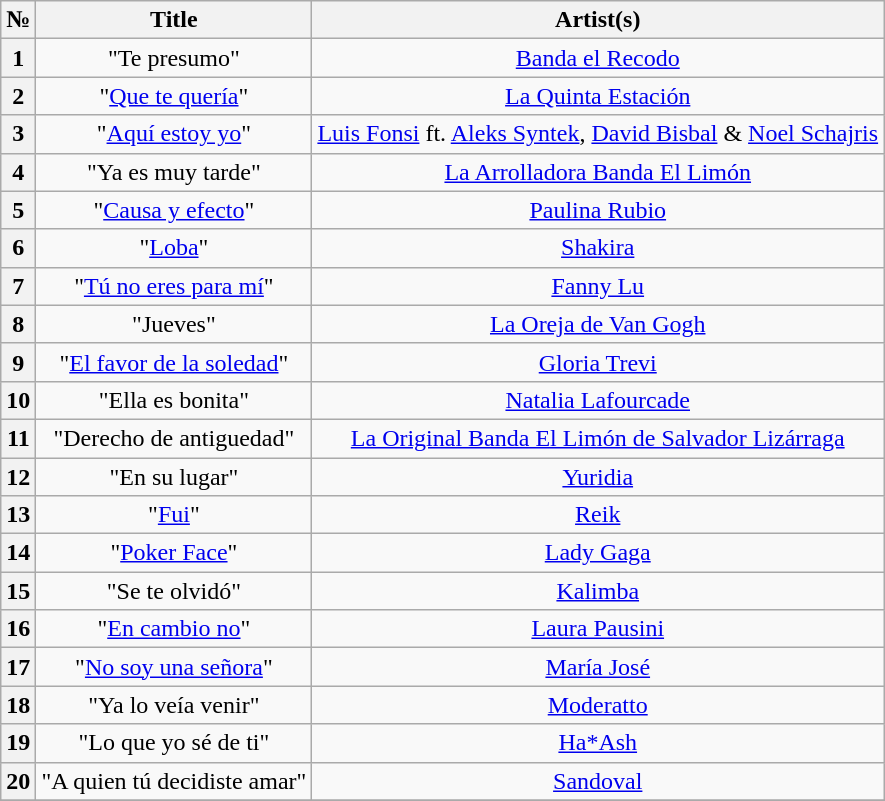<table class="wikitable sortable" style="text-align: center">
<tr>
<th scope="col">№</th>
<th scope="col">Title</th>
<th scope="col">Artist(s)</th>
</tr>
<tr>
<th scope="row">1</th>
<td>"Te presumo"</td>
<td><a href='#'>Banda el Recodo</a></td>
</tr>
<tr>
<th scope="row">2</th>
<td>"<a href='#'>Que te quería</a>"</td>
<td><a href='#'>La Quinta Estación</a></td>
</tr>
<tr>
<th scope="row">3</th>
<td>"<a href='#'>Aquí estoy yo</a>"</td>
<td><a href='#'>Luis Fonsi</a> ft. <a href='#'>Aleks Syntek</a>, <a href='#'>David Bisbal</a> & <a href='#'>Noel Schajris</a></td>
</tr>
<tr>
<th scope="row">4</th>
<td>"Ya es muy tarde"</td>
<td><a href='#'>La Arrolladora Banda El Limón</a></td>
</tr>
<tr>
<th scope="row">5</th>
<td>"<a href='#'>Causa y efecto</a>"</td>
<td><a href='#'>Paulina Rubio</a></td>
</tr>
<tr>
<th scope="row">6</th>
<td>"<a href='#'>Loba</a>"</td>
<td><a href='#'>Shakira</a></td>
</tr>
<tr>
<th scope="row">7</th>
<td>"<a href='#'>Tú no eres para mí</a>"</td>
<td><a href='#'>Fanny Lu</a></td>
</tr>
<tr>
<th scope="row">8</th>
<td>"Jueves"</td>
<td><a href='#'>La Oreja de Van Gogh</a></td>
</tr>
<tr>
<th scope="row">9</th>
<td>"<a href='#'>El favor de la soledad</a>"</td>
<td><a href='#'>Gloria Trevi</a></td>
</tr>
<tr>
<th scope="row">10</th>
<td>"Ella es bonita"</td>
<td><a href='#'>Natalia Lafourcade</a></td>
</tr>
<tr>
<th scope="row">11</th>
<td>"Derecho de antiguedad"</td>
<td><a href='#'>La Original Banda El Limón de Salvador Lizárraga</a></td>
</tr>
<tr>
<th scope="row">12</th>
<td>"En su lugar"</td>
<td><a href='#'>Yuridia</a></td>
</tr>
<tr>
<th scope="row">13</th>
<td>"<a href='#'>Fui</a>"</td>
<td><a href='#'>Reik</a></td>
</tr>
<tr>
<th scope="row">14</th>
<td>"<a href='#'>Poker Face</a>"</td>
<td><a href='#'>Lady Gaga</a></td>
</tr>
<tr>
<th scope="row">15</th>
<td>"Se te olvidó"</td>
<td><a href='#'>Kalimba</a></td>
</tr>
<tr>
<th scope="row">16</th>
<td>"<a href='#'>En cambio no</a>"</td>
<td><a href='#'>Laura Pausini</a></td>
</tr>
<tr>
<th scope="row">17</th>
<td>"<a href='#'>No soy una señora</a>"</td>
<td><a href='#'>María José</a></td>
</tr>
<tr>
<th scope="row">18</th>
<td>"Ya lo veía venir"</td>
<td><a href='#'>Moderatto</a></td>
</tr>
<tr>
<th scope="row">19</th>
<td>"Lo que yo sé de ti"</td>
<td><a href='#'>Ha*Ash</a></td>
</tr>
<tr>
<th scope="row">20</th>
<td>"A quien tú decidiste amar"</td>
<td><a href='#'>Sandoval</a></td>
</tr>
<tr>
</tr>
</table>
